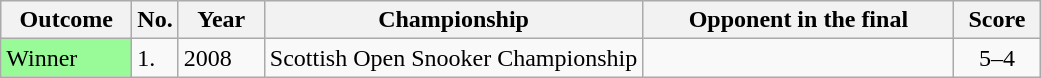<table class="wikitable sortable">
<tr>
<th scope="col" style="width:80px;">Outcome</th>
<th scope="col" style="width:20px;">No.</th>
<th scope="col" style="width:50px;">Year</th>
<th scope="col" style="width:245px;">Championship</th>
<th scope="col" style="width:200px;">Opponent in the final</th>
<th scope="col" style="width:50px;">Score</th>
</tr>
<tr>
<td style="background:#98FB98">Winner</td>
<td>1.</td>
<td>2008</td>
<td>Scottish Open Snooker Championship</td>
<td> </td>
<td style="text-align:center;">5–4</td>
</tr>
</table>
